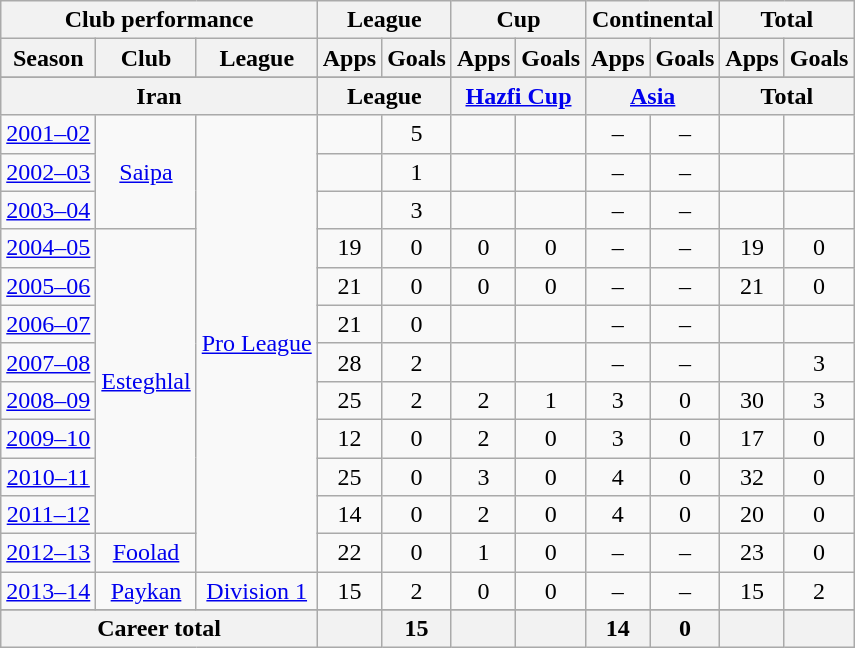<table class="wikitable" style="text-align:center">
<tr>
<th colspan=3>Club performance</th>
<th colspan=2>League</th>
<th colspan=2>Cup</th>
<th colspan=2>Continental</th>
<th colspan=2>Total</th>
</tr>
<tr>
<th>Season</th>
<th>Club</th>
<th>League</th>
<th>Apps</th>
<th>Goals</th>
<th>Apps</th>
<th>Goals</th>
<th>Apps</th>
<th>Goals</th>
<th>Apps</th>
<th>Goals</th>
</tr>
<tr>
</tr>
<tr>
<th colspan=3>Iran</th>
<th colspan=2>League</th>
<th colspan=2><a href='#'>Hazfi Cup</a></th>
<th colspan=2><a href='#'>Asia</a></th>
<th colspan=2>Total</th>
</tr>
<tr>
<td><a href='#'>2001–02</a></td>
<td rowspan="3"><a href='#'>Saipa</a></td>
<td rowspan="12"><a href='#'>Pro League</a></td>
<td></td>
<td>5</td>
<td></td>
<td></td>
<td>–</td>
<td>–</td>
<td></td>
<td></td>
</tr>
<tr>
<td><a href='#'>2002–03</a></td>
<td></td>
<td>1</td>
<td></td>
<td></td>
<td>–</td>
<td>–</td>
<td></td>
<td></td>
</tr>
<tr>
<td><a href='#'>2003–04</a></td>
<td></td>
<td>3</td>
<td></td>
<td></td>
<td>–</td>
<td>–</td>
<td></td>
<td></td>
</tr>
<tr>
<td><a href='#'>2004–05</a></td>
<td rowspan="8"><a href='#'>Esteghlal</a></td>
<td>19</td>
<td>0</td>
<td>0</td>
<td>0</td>
<td>–</td>
<td>–</td>
<td>19</td>
<td>0</td>
</tr>
<tr>
<td><a href='#'>2005–06</a></td>
<td>21</td>
<td>0</td>
<td>0</td>
<td>0</td>
<td>–</td>
<td>–</td>
<td>21</td>
<td>0</td>
</tr>
<tr>
<td><a href='#'>2006–07</a></td>
<td>21</td>
<td>0</td>
<td></td>
<td></td>
<td>–</td>
<td>–</td>
<td></td>
<td></td>
</tr>
<tr>
<td><a href='#'>2007–08</a></td>
<td>28</td>
<td>2</td>
<td></td>
<td></td>
<td>–</td>
<td>–</td>
<td></td>
<td>3</td>
</tr>
<tr>
<td><a href='#'>2008–09</a></td>
<td>25</td>
<td>2</td>
<td>2</td>
<td>1</td>
<td>3</td>
<td>0</td>
<td>30</td>
<td>3</td>
</tr>
<tr>
<td><a href='#'>2009–10</a></td>
<td>12</td>
<td>0</td>
<td>2</td>
<td>0</td>
<td>3</td>
<td>0</td>
<td>17</td>
<td>0</td>
</tr>
<tr>
<td><a href='#'>2010–11</a></td>
<td>25</td>
<td>0</td>
<td>3</td>
<td>0</td>
<td>4</td>
<td>0</td>
<td>32</td>
<td>0</td>
</tr>
<tr>
<td><a href='#'>2011–12</a></td>
<td>14</td>
<td>0</td>
<td>2</td>
<td>0</td>
<td>4</td>
<td>0</td>
<td>20</td>
<td>0</td>
</tr>
<tr>
<td><a href='#'>2012–13</a></td>
<td><a href='#'>Foolad</a></td>
<td>22</td>
<td>0</td>
<td>1</td>
<td>0</td>
<td>–</td>
<td>–</td>
<td>23</td>
<td>0</td>
</tr>
<tr>
<td><a href='#'>2013–14</a></td>
<td><a href='#'>Paykan</a></td>
<td><a href='#'>Division 1</a></td>
<td>15</td>
<td>2</td>
<td>0</td>
<td>0</td>
<td>–</td>
<td>–</td>
<td>15</td>
<td>2</td>
</tr>
<tr>
</tr>
<tr>
<th colspan=3>Career total</th>
<th></th>
<th>15</th>
<th></th>
<th></th>
<th>14</th>
<th>0</th>
<th></th>
<th></th>
</tr>
</table>
